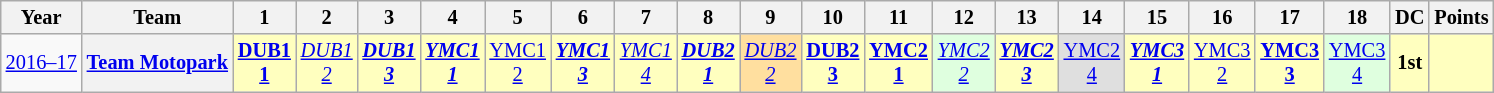<table class="wikitable" style="text-align:center; font-size:85%">
<tr>
<th>Year</th>
<th>Team</th>
<th>1</th>
<th>2</th>
<th>3</th>
<th>4</th>
<th>5</th>
<th>6</th>
<th>7</th>
<th>8</th>
<th>9</th>
<th>10</th>
<th>11</th>
<th>12</th>
<th>13</th>
<th>14</th>
<th>15</th>
<th>16</th>
<th>17</th>
<th>18</th>
<th>DC</th>
<th>Points</th>
</tr>
<tr>
<td nowrap><a href='#'>2016–17</a></td>
<th nowrap><a href='#'>Team Motopark</a></th>
<td style="background:#FFFFBF;"><strong><a href='#'>DUB1<br>1</a></strong><br></td>
<td style="background:#FFFFBF;"><em><a href='#'>DUB1<br>2</a></em><br></td>
<td style="background:#FFFFBF;"><strong><em><a href='#'>DUB1<br>3</a></em></strong><br></td>
<td style="background:#FFFFBF;"><strong><em><a href='#'>YMC1<br>1</a></em></strong><br></td>
<td style="background:#FFFFBF;"><a href='#'>YMC1<br>2</a><br></td>
<td style="background:#FFFFBF;"><strong><em><a href='#'>YMC1<br>3</a></em></strong><br></td>
<td style="background:#FFFFBF;"><em><a href='#'>YMC1<br>4</a></em><br></td>
<td style="background:#FFFFBF;"><strong><em><a href='#'>DUB2<br>1</a></em></strong><br></td>
<td style="background:#FFDF9F;"><em><a href='#'>DUB2<br>2</a></em><br></td>
<td style="background:#FFFFBF;"><strong><a href='#'>DUB2<br>3</a></strong><br></td>
<td style="background:#FFFFBF;"><strong><a href='#'>YMC2<br>1</a></strong><br></td>
<td style="background:#DFFFDF;"><em><a href='#'>YMC2<br>2</a></em><br></td>
<td style="background:#FFFFBF;"><strong><em><a href='#'>YMC2<br>3</a></em></strong><br></td>
<td style="background:#DFDFDF;"><a href='#'>YMC2<br>4</a><br></td>
<td style="background:#FFFFBF;"><strong><em><a href='#'>YMC3<br>1</a></em></strong><br></td>
<td style="background:#FFFFBF;"><a href='#'>YMC3<br>2</a><br></td>
<td style="background:#FFFFBF;"><strong><a href='#'>YMC3<br>3</a></strong><br></td>
<td style="background:#DFFFDF;"><a href='#'>YMC3<br>4</a><br></td>
<th style="background:#FFFFBF;">1st</th>
<th style="background:#FFFFBF;"></th>
</tr>
</table>
